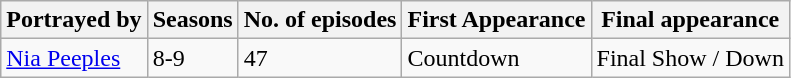<table class="wikitable" style="text-align:justify;">
<tr>
<th>Portrayed by</th>
<th>Seasons</th>
<th>No. of episodes</th>
<th>First Appearance</th>
<th>Final appearance</th>
</tr>
<tr>
<td><a href='#'>Nia Peeples</a></td>
<td>8-9</td>
<td>47</td>
<td>Countdown</td>
<td>Final Show / Down</td>
</tr>
</table>
